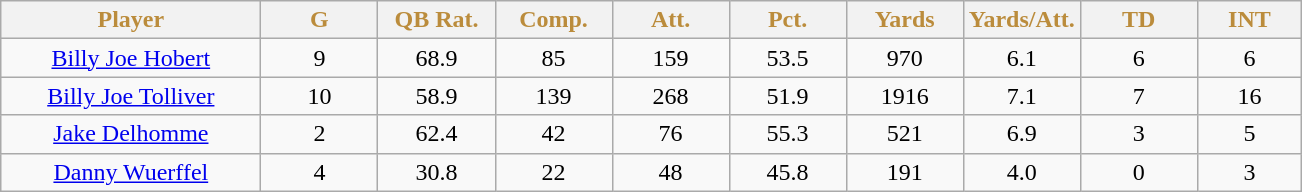<table class="wikitable">
<tr style="background:#FFFFFF; color:#BB8C3C">
<th bgcolor="#DDDDFF" width="20%">Player</th>
<th bgcolor="#DDDDFF" width="9%">G</th>
<th bgcolor="#DDDDFF" width="9%">QB Rat.</th>
<th bgcolor="#DDDDFF" width="9%">Comp.</th>
<th bgcolor="#DDDDFF" width="9%">Att.</th>
<th bgcolor="#DDDDFF" width="9%">Pct.</th>
<th bgcolor="#DDDDFF" width="9%">Yards</th>
<th bgcolor="#DDDDFF" width="9%">Yards/Att.</th>
<th bgcolor="#DDDDFF" width="9%">TD</th>
<th bgcolor="#DDDDFF" width="9%">INT</th>
</tr>
<tr align="center">
<td><a href='#'>Billy Joe Hobert</a></td>
<td>9</td>
<td>68.9</td>
<td>85</td>
<td>159</td>
<td>53.5</td>
<td>970</td>
<td>6.1</td>
<td>6</td>
<td>6</td>
</tr>
<tr align="center">
<td><a href='#'>Billy Joe Tolliver</a></td>
<td>10</td>
<td>58.9</td>
<td>139</td>
<td>268</td>
<td>51.9</td>
<td>1916</td>
<td>7.1</td>
<td>7</td>
<td>16</td>
</tr>
<tr align="center">
<td><a href='#'>Jake Delhomme</a></td>
<td>2</td>
<td>62.4</td>
<td>42</td>
<td>76</td>
<td>55.3</td>
<td>521</td>
<td>6.9</td>
<td>3</td>
<td>5</td>
</tr>
<tr align="center">
<td><a href='#'>Danny Wuerffel</a></td>
<td>4</td>
<td>30.8</td>
<td>22</td>
<td>48</td>
<td>45.8</td>
<td>191</td>
<td>4.0</td>
<td>0</td>
<td>3</td>
</tr>
</table>
